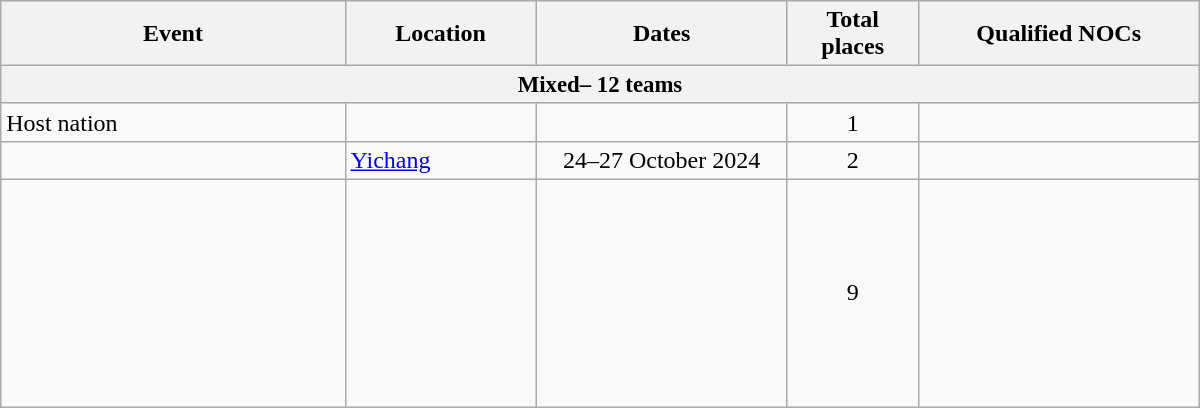<table class="wikitable" width=800>
<tr>
<th>Event</th>
<th width=120>Location</th>
<th width=160>Dates</th>
<th width=80>Total places</th>
<th width=180>Qualified NOCs</th>
</tr>
<tr style="font-size:95%;">
<th colspan=5>Mixed– 12 teams</th>
</tr>
<tr>
<td>Host nation</td>
<td></td>
<td></td>
<td align="center">1</td>
<td></td>
</tr>
<tr>
<td></td>
<td> <a href='#'>Yichang</a></td>
<td align="center">24–27 October 2024</td>
<td align="center">2</td>
<td><br></td>
</tr>
<tr>
<td></td>
<td></td>
<td align="center"></td>
<td align="center">9</td>
<td><br><br><br><br><br><br><br><br></td>
</tr>
</table>
